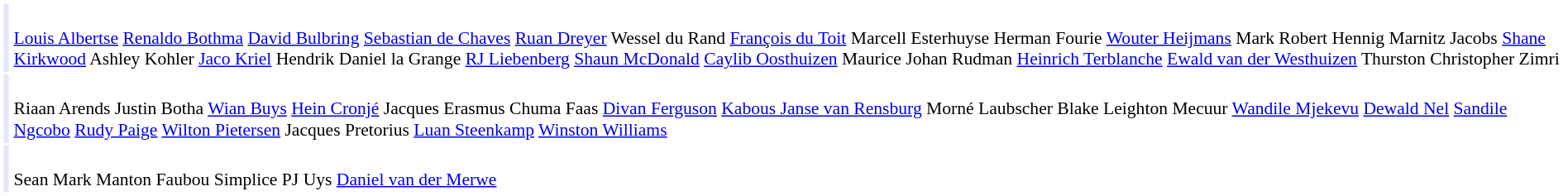<table cellpadding="2" style="border: 1px solid white; font-size:90%;">
<tr>
<td colspan="2" align="right" bgcolor="lavender"></td>
<td align="left"><br><a href='#'>Louis Albertse</a>
<a href='#'>Renaldo Bothma</a>
<a href='#'>David Bulbring</a>
<a href='#'>Sebastian de Chaves</a>
<a href='#'>Ruan Dreyer</a>
Wessel du Rand
<a href='#'>François du Toit</a>
Marcell Esterhuyse
Herman Fourie
<a href='#'>Wouter Heijmans</a>
Mark Robert Hennig
Marnitz Jacobs
<a href='#'>Shane Kirkwood</a>
Ashley Kohler
<a href='#'>Jaco Kriel</a>
Hendrik Daniel la Grange
<a href='#'>RJ Liebenberg</a>
<a href='#'>Shaun McDonald</a>
<a href='#'>Caylib Oosthuizen</a>
Maurice Johan Rudman
<a href='#'>Heinrich Terblanche</a>
<a href='#'>Ewald van der Westhuizen</a>
Thurston Christopher Zimri</td>
</tr>
<tr>
<td colspan="2" align="right" bgcolor="lavender"></td>
<td align="left"><br>Riaan Arends
Justin Botha
<a href='#'>Wian Buys</a>
<a href='#'>Hein Cronjé</a>
Jacques Erasmus
Chuma Faas
<a href='#'>Divan Ferguson</a>
<a href='#'>Kabous Janse van Rensburg</a>
Morné Laubscher
Blake Leighton Mecuur
<a href='#'>Wandile Mjekevu</a>
<a href='#'>Dewald Nel</a>
<a href='#'>Sandile Ngcobo</a>
<a href='#'>Rudy Paige</a>
<a href='#'>Wilton Pietersen</a>
Jacques Pretorius
<a href='#'>Luan Steenkamp</a>
<a href='#'>Winston Williams</a></td>
</tr>
<tr>
<td colspan="2" align="right" bgcolor="lavender"></td>
<td align="left"><br>Sean Mark Manton
Faubou Simplice
PJ Uys
<a href='#'>Daniel van der Merwe</a></td>
</tr>
</table>
